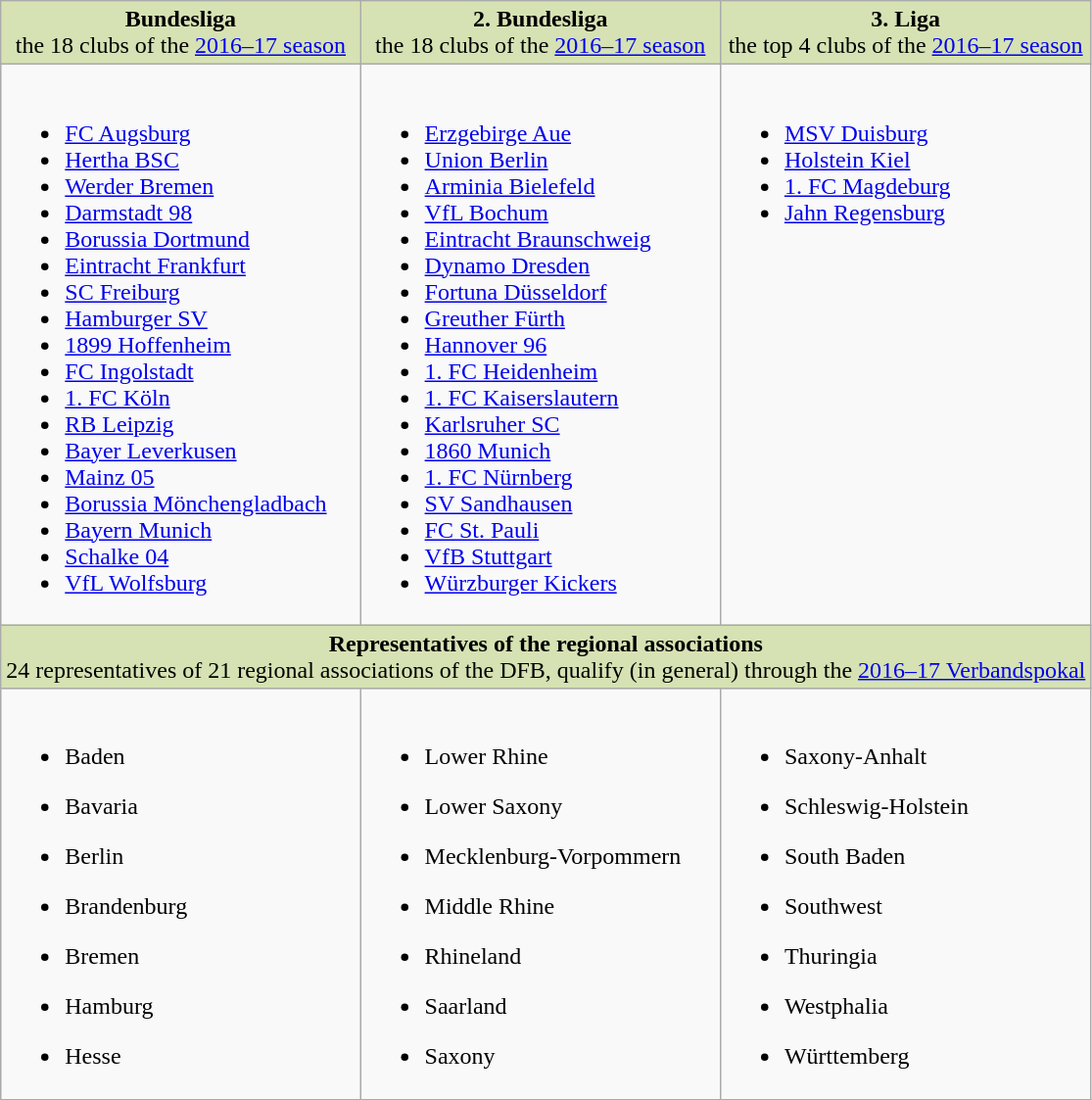<table class="wikitable">
<tr style="background:#D6E2B3; text-align:center; vertical-align:top;">
<td style="width:33%"><strong>Bundesliga</strong><br>the 18 clubs of the <a href='#'>2016–17 season</a></td>
<td style="width:33%"><strong>2. Bundesliga</strong><br>the 18 clubs of the <a href='#'>2016–17 season</a></td>
<td style="width:34%"><strong>3. Liga</strong><br>the top 4 clubs of the <a href='#'>2016–17 season</a></td>
</tr>
<tr style="vertical-align:top">
<td><br><ul><li><a href='#'>FC Augsburg</a></li><li><a href='#'>Hertha BSC</a></li><li><a href='#'>Werder Bremen</a></li><li><a href='#'>Darmstadt 98</a></li><li><a href='#'>Borussia Dortmund</a></li><li><a href='#'>Eintracht Frankfurt</a></li><li><a href='#'>SC Freiburg</a></li><li><a href='#'>Hamburger SV</a></li><li><a href='#'>1899 Hoffenheim</a></li><li><a href='#'>FC Ingolstadt</a></li><li><a href='#'>1. FC Köln</a></li><li><a href='#'>RB Leipzig</a></li><li><a href='#'>Bayer Leverkusen</a></li><li><a href='#'>Mainz 05</a></li><li><a href='#'>Borussia Mönchengladbach</a></li><li><a href='#'>Bayern Munich</a></li><li><a href='#'>Schalke 04</a></li><li><a href='#'>VfL Wolfsburg</a></li></ul></td>
<td><br><ul><li><a href='#'>Erzgebirge Aue</a></li><li><a href='#'>Union Berlin</a></li><li><a href='#'>Arminia Bielefeld</a></li><li><a href='#'>VfL Bochum</a></li><li><a href='#'>Eintracht Braunschweig</a></li><li><a href='#'>Dynamo Dresden</a></li><li><a href='#'>Fortuna Düsseldorf</a></li><li><a href='#'>Greuther Fürth</a></li><li><a href='#'>Hannover 96</a></li><li><a href='#'>1. FC Heidenheim</a></li><li><a href='#'>1. FC Kaiserslautern</a></li><li><a href='#'>Karlsruher SC</a></li><li><a href='#'>1860 Munich</a></li><li><a href='#'>1. FC Nürnberg</a></li><li><a href='#'>SV Sandhausen</a></li><li><a href='#'>FC St. Pauli</a></li><li><a href='#'>VfB Stuttgart</a></li><li><a href='#'>Würzburger Kickers</a></li></ul></td>
<td><br><ul><li><a href='#'>MSV Duisburg</a></li><li><a href='#'>Holstein Kiel</a></li><li><a href='#'>1. FC Magdeburg</a></li><li><a href='#'>Jahn Regensburg</a></li></ul></td>
</tr>
<tr style="background:#D6E2B3; text-align:center;">
<td colspan="3"><strong>Representatives of the regional associations</strong><br>24 representatives of 21 regional associations of the DFB, qualify (in general) through the <a href='#'>2016–17 Verbandspokal</a></td>
</tr>
<tr style="vertical-align:top">
<td><br><ul><li>Baden</li></ul><ul><li>Bavaria</li></ul><ul><li>Berlin</li></ul><ul><li>Brandenburg</li></ul><ul><li>Bremen</li></ul><ul><li>Hamburg</li></ul><ul><li>Hesse</li></ul></td>
<td><br><ul><li>Lower Rhine</li></ul><ul><li>Lower Saxony</li></ul><ul><li>Mecklenburg-Vorpommern</li></ul><ul><li>Middle Rhine</li></ul><ul><li>Rhineland</li></ul><ul><li>Saarland</li></ul><ul><li>Saxony</li></ul></td>
<td><br><ul><li>Saxony-Anhalt</li></ul><ul><li>Schleswig-Holstein</li></ul><ul><li>South Baden</li></ul><ul><li>Southwest</li></ul><ul><li>Thuringia</li></ul><ul><li>Westphalia</li></ul><ul><li>Württemberg</li></ul></td>
</tr>
</table>
